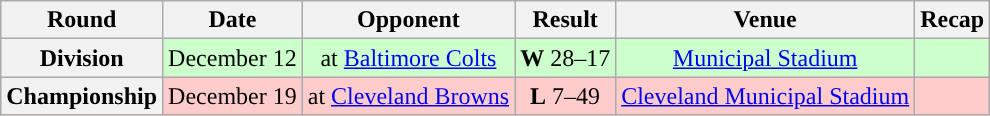<table class="wikitable" style="text-align:center">
<tr>
<th>Round</th>
<th>Date</th>
<th>Opponent</th>
<th>Result</th>
<th>Venue</th>
<th>Recap</th>
</tr>
<tr style="background:#cfc">
<th>Division</th>
<td>December 12</td>
<td>at <a href='#'>Baltimore Colts</a></td>
<td><strong>W</strong> 28–17</td>
<td><a href='#'>Municipal Stadium</a></td>
<td></td>
</tr>
<tr style="background:#fcc">
<th>Championship</th>
<td>December 19</td>
<td>at <a href='#'>Cleveland Browns</a></td>
<td><strong>L</strong> 7–49</td>
<td><a href='#'>Cleveland Municipal Stadium</a></td>
<td></td>
</tr>
</table>
